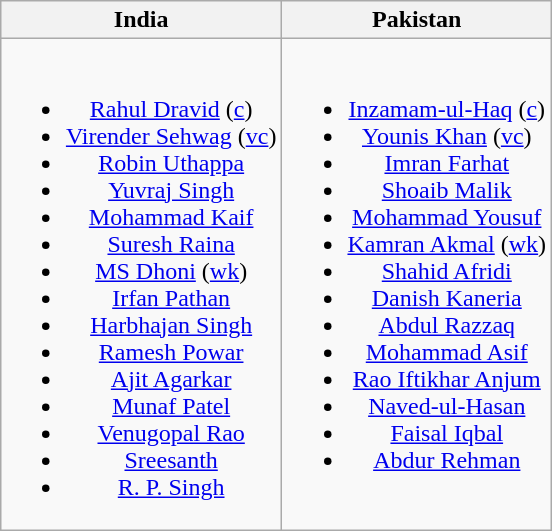<table class="wikitable" style="text-align:center; margin:auto">
<tr>
<th> India </th>
<th> Pakistan </th>
</tr>
<tr style="vertical-align:top">
<td><br><ul><li><a href='#'>Rahul Dravid</a> (<a href='#'>c</a>)</li><li><a href='#'>Virender Sehwag</a> (<a href='#'>vc</a>)</li><li><a href='#'>Robin Uthappa</a></li><li><a href='#'>Yuvraj Singh</a></li><li><a href='#'>Mohammad Kaif</a></li><li><a href='#'>Suresh Raina</a></li><li><a href='#'>MS Dhoni</a> (<a href='#'>wk</a>)</li><li><a href='#'>Irfan Pathan</a></li><li><a href='#'>Harbhajan Singh</a></li><li><a href='#'>Ramesh Powar</a></li><li><a href='#'>Ajit Agarkar</a></li><li><a href='#'>Munaf Patel</a></li><li><a href='#'>Venugopal Rao</a></li><li><a href='#'>Sreesanth</a></li><li><a href='#'>R. P. Singh</a></li></ul></td>
<td><br><ul><li><a href='#'>Inzamam-ul-Haq</a> (<a href='#'>c</a>)</li><li><a href='#'>Younis Khan</a> (<a href='#'>vc</a>)</li><li><a href='#'>Imran Farhat</a></li><li><a href='#'>Shoaib Malik</a></li><li><a href='#'>Mohammad Yousuf</a></li><li><a href='#'>Kamran Akmal</a> (<a href='#'>wk</a>)</li><li><a href='#'>Shahid Afridi</a></li><li><a href='#'>Danish Kaneria</a></li><li><a href='#'>Abdul Razzaq</a></li><li><a href='#'>Mohammad Asif</a></li><li><a href='#'>Rao Iftikhar Anjum</a></li><li><a href='#'>Naved-ul-Hasan</a></li><li><a href='#'>Faisal Iqbal</a></li><li><a href='#'>Abdur Rehman</a></li></ul></td>
</tr>
</table>
